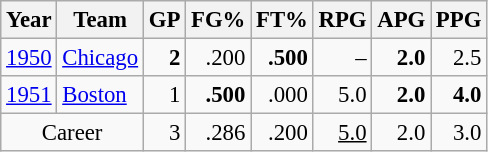<table class="wikitable sortable" style="font-size:95%; text-align:right;">
<tr>
<th>Year</th>
<th>Team</th>
<th>GP</th>
<th>FG%</th>
<th>FT%</th>
<th>RPG</th>
<th>APG</th>
<th>PPG</th>
</tr>
<tr>
<td style="text-align:left;"><a href='#'>1950</a></td>
<td style="text-align:left;"><a href='#'>Chicago</a></td>
<td><strong>2</strong></td>
<td>.200</td>
<td><strong>.500</strong></td>
<td>–</td>
<td><strong>2.0</strong></td>
<td>2.5</td>
</tr>
<tr>
<td style="text-align:left;"><a href='#'>1951</a></td>
<td style="text-align:left;"><a href='#'>Boston</a></td>
<td>1</td>
<td><strong>.500</strong></td>
<td>.000</td>
<td>5.0</td>
<td><strong>2.0</strong></td>
<td><strong>4.0</strong></td>
</tr>
<tr>
<td colspan="2" style="text-align:center;">Career</td>
<td>3</td>
<td>.286</td>
<td>.200</td>
<td><u>5.0</u></td>
<td>2.0</td>
<td>3.0</td>
</tr>
</table>
